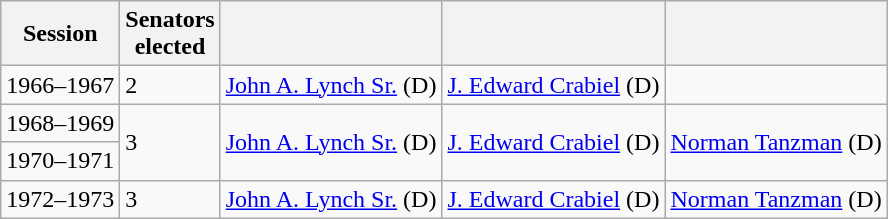<table class="wikitable">
<tr>
<th>Session</th>
<th>Senators<br>elected</th>
<th></th>
<th></th>
<th></th>
</tr>
<tr>
<td>1966–1967</td>
<td>2</td>
<td><a href='#'>John A. Lynch Sr.</a> (D)</td>
<td><a href='#'>J. Edward Crabiel</a> (D)</td>
</tr>
<tr>
<td>1968–1969</td>
<td rowspan=2>3</td>
<td rowspan=2 ><a href='#'>John A. Lynch Sr.</a> (D)</td>
<td rowspan=2 ><a href='#'>J. Edward Crabiel</a> (D)</td>
<td rowspan=2 ><a href='#'>Norman Tanzman</a> (D)</td>
</tr>
<tr>
<td>1970–1971</td>
</tr>
<tr>
<td>1972–1973</td>
<td>3</td>
<td><a href='#'>John A. Lynch Sr.</a> (D)</td>
<td><a href='#'>J. Edward Crabiel</a> (D)</td>
<td><a href='#'>Norman Tanzman</a> (D)</td>
</tr>
</table>
